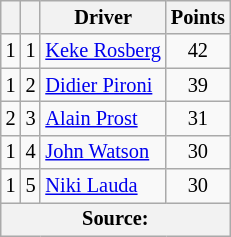<table class="wikitable" style="font-size:85%">
<tr>
<th></th>
<th></th>
<th>Driver</th>
<th>Points</th>
</tr>
<tr>
<td align="left"> 1</td>
<td align="center">1</td>
<td> <a href='#'>Keke Rosberg</a></td>
<td align="center">42</td>
</tr>
<tr>
<td align="left"> 1</td>
<td align="center">2</td>
<td> <a href='#'>Didier Pironi</a></td>
<td align="center">39</td>
</tr>
<tr>
<td align="left"> 2</td>
<td align="center">3</td>
<td> <a href='#'>Alain Prost</a></td>
<td align="center">31</td>
</tr>
<tr>
<td align="left"> 1</td>
<td align="center">4</td>
<td> <a href='#'>John Watson</a></td>
<td align="center">30</td>
</tr>
<tr>
<td align="left"> 1</td>
<td align="center">5</td>
<td> <a href='#'>Niki Lauda</a></td>
<td align="center">30</td>
</tr>
<tr>
<th colspan=4>Source: </th>
</tr>
</table>
